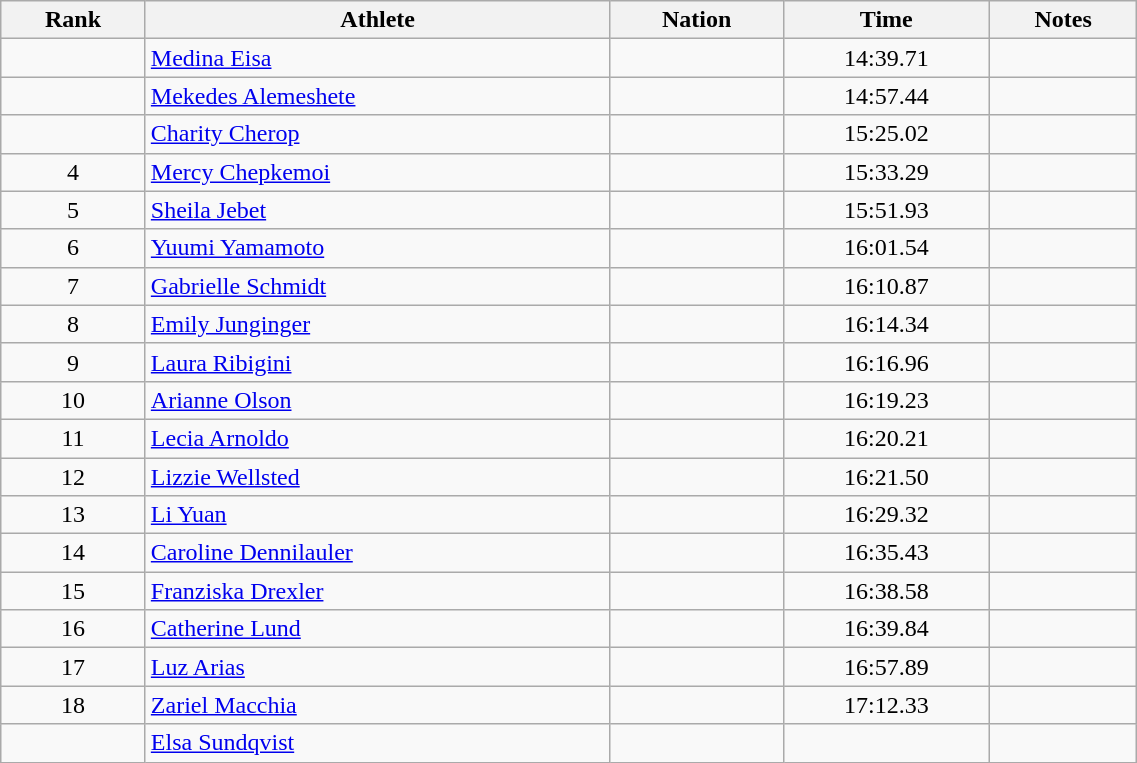<table class="wikitable sortable" style="text-align:center;width: 60%;">
<tr>
<th scope="col">Rank</th>
<th scope="col">Athlete</th>
<th scope="col">Nation</th>
<th scope="col">Time</th>
<th scope="col">Notes</th>
</tr>
<tr>
<td></td>
<td align=left><a href='#'>Medina Eisa</a></td>
<td align=left></td>
<td>14:39.71</td>
<td></td>
</tr>
<tr>
<td></td>
<td align=left><a href='#'>Mekedes Alemeshete</a></td>
<td align=left></td>
<td>14:57.44</td>
<td></td>
</tr>
<tr>
<td></td>
<td align=left><a href='#'>Charity Cherop</a></td>
<td align=left></td>
<td>15:25.02</td>
<td></td>
</tr>
<tr>
<td>4</td>
<td align=left><a href='#'>Mercy Chepkemoi</a></td>
<td align=left></td>
<td>15:33.29</td>
<td></td>
</tr>
<tr>
<td>5</td>
<td align=left><a href='#'>Sheila Jebet</a></td>
<td align=left></td>
<td>15:51.93</td>
<td></td>
</tr>
<tr>
<td>6</td>
<td align=left><a href='#'>Yuumi Yamamoto</a></td>
<td align=left></td>
<td>16:01.54</td>
<td></td>
</tr>
<tr>
<td>7</td>
<td align=left><a href='#'>Gabrielle Schmidt</a></td>
<td align=left></td>
<td>16:10.87</td>
<td></td>
</tr>
<tr>
<td>8</td>
<td align=left><a href='#'>Emily Junginger</a></td>
<td align=left></td>
<td>16:14.34</td>
<td></td>
</tr>
<tr>
<td>9</td>
<td align=left><a href='#'>Laura Ribigini</a></td>
<td align=left></td>
<td>16:16.96</td>
<td></td>
</tr>
<tr>
<td>10</td>
<td align=left><a href='#'>Arianne Olson</a></td>
<td align=left></td>
<td>16:19.23</td>
<td></td>
</tr>
<tr>
<td>11</td>
<td align=left><a href='#'>Lecia Arnoldo</a></td>
<td align=left></td>
<td>16:20.21</td>
<td></td>
</tr>
<tr>
<td>12</td>
<td align=left><a href='#'>Lizzie Wellsted</a></td>
<td align=left></td>
<td>16:21.50</td>
<td></td>
</tr>
<tr>
<td>13</td>
<td align=left><a href='#'>Li Yuan</a></td>
<td align=left></td>
<td>16:29.32</td>
<td></td>
</tr>
<tr>
<td>14</td>
<td align=left><a href='#'>Caroline Dennilauler</a></td>
<td align=left></td>
<td>16:35.43</td>
<td></td>
</tr>
<tr>
<td>15</td>
<td align=left><a href='#'>Franziska Drexler</a></td>
<td align=left></td>
<td>16:38.58</td>
<td></td>
</tr>
<tr>
<td>16</td>
<td align=left><a href='#'>Catherine Lund</a></td>
<td align=left></td>
<td>16:39.84</td>
<td></td>
</tr>
<tr>
<td>17</td>
<td align=left><a href='#'>Luz Arias</a></td>
<td align=left></td>
<td>16:57.89</td>
<td></td>
</tr>
<tr>
<td>18</td>
<td align=left><a href='#'>Zariel Macchia</a></td>
<td align=left></td>
<td>17:12.33</td>
<td></td>
</tr>
<tr>
<td></td>
<td align=left><a href='#'>Elsa Sundqvist</a></td>
<td align=left></td>
<td></td>
<td></td>
</tr>
</table>
